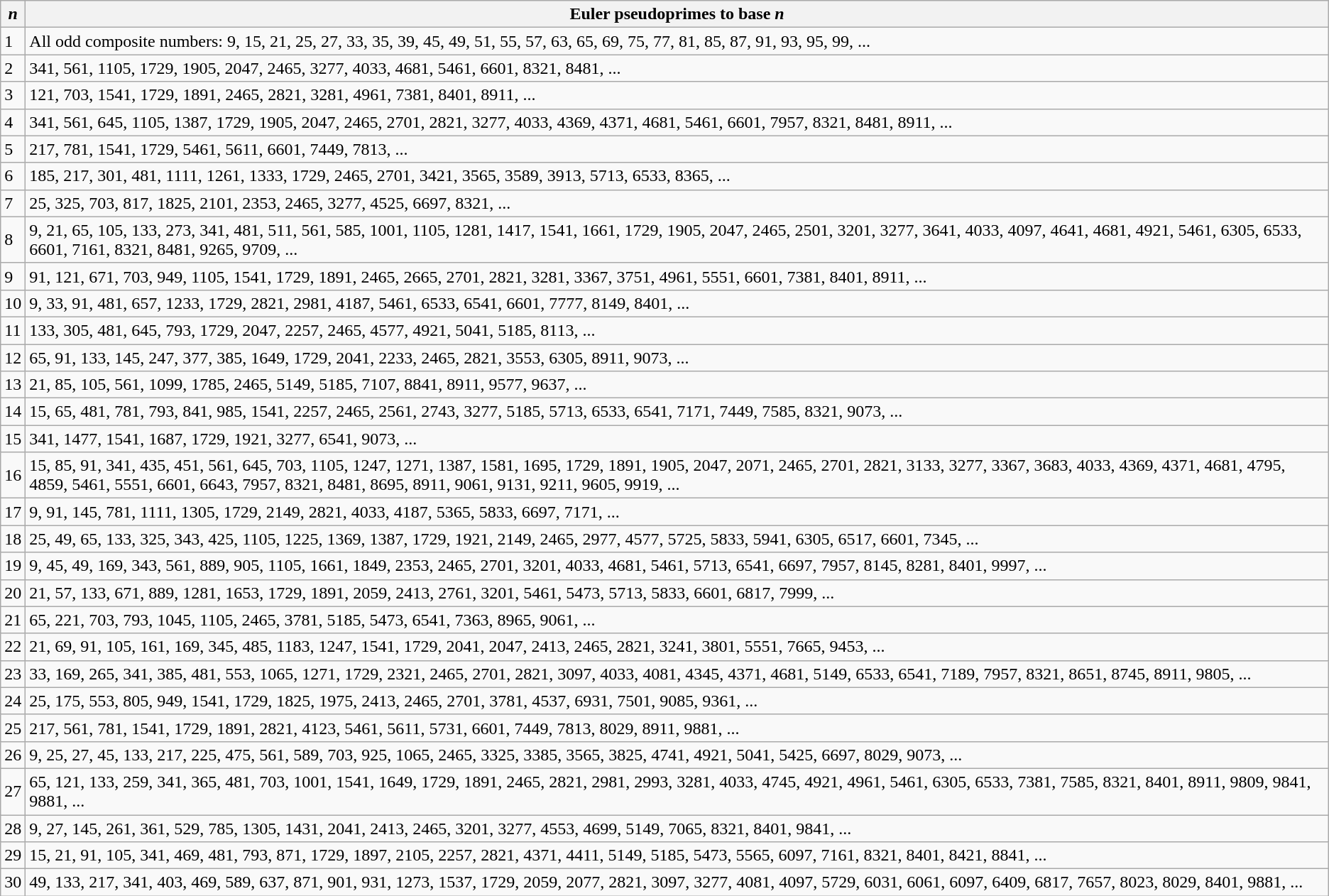<table class="wikitable">
<tr>
<th><em>n</em></th>
<th>Euler pseudoprimes to base <em>n</em></th>
</tr>
<tr>
<td>1</td>
<td>All odd composite numbers: 9, 15, 21, 25, 27, 33, 35, 39, 45, 49, 51, 55, 57, 63, 65, 69, 75, 77, 81, 85, 87, 91, 93, 95, 99, ...</td>
</tr>
<tr>
<td>2</td>
<td>341, 561, 1105, 1729, 1905, 2047, 2465, 3277, 4033, 4681, 5461, 6601, 8321, 8481, ...</td>
</tr>
<tr>
<td>3</td>
<td>121, 703, 1541, 1729, 1891, 2465, 2821, 3281, 4961, 7381, 8401, 8911, ...</td>
</tr>
<tr>
<td>4</td>
<td>341, 561, 645, 1105, 1387, 1729, 1905, 2047, 2465, 2701, 2821, 3277, 4033, 4369, 4371, 4681, 5461, 6601, 7957, 8321, 8481, 8911, ...</td>
</tr>
<tr>
<td>5</td>
<td>217, 781, 1541, 1729, 5461, 5611, 6601, 7449, 7813, ...</td>
</tr>
<tr>
<td>6</td>
<td>185, 217, 301, 481, 1111, 1261, 1333, 1729, 2465, 2701, 3421, 3565, 3589, 3913, 5713, 6533, 8365, ...</td>
</tr>
<tr>
<td>7</td>
<td>25, 325, 703, 817, 1825, 2101, 2353, 2465, 3277, 4525, 6697, 8321, ...</td>
</tr>
<tr>
<td>8</td>
<td>9, 21, 65, 105, 133, 273, 341, 481, 511, 561, 585, 1001, 1105, 1281, 1417, 1541, 1661, 1729, 1905, 2047, 2465, 2501, 3201, 3277, 3641, 4033, 4097, 4641, 4681, 4921, 5461, 6305, 6533, 6601, 7161, 8321, 8481, 9265, 9709, ...</td>
</tr>
<tr>
<td>9</td>
<td>91, 121, 671, 703, 949, 1105, 1541, 1729, 1891, 2465, 2665, 2701, 2821, 3281, 3367, 3751, 4961, 5551, 6601, 7381, 8401, 8911, ...</td>
</tr>
<tr>
<td>10</td>
<td>9, 33, 91, 481, 657, 1233, 1729, 2821, 2981, 4187, 5461, 6533, 6541, 6601, 7777, 8149, 8401, ...</td>
</tr>
<tr>
<td>11</td>
<td>133, 305, 481, 645, 793, 1729, 2047, 2257, 2465, 4577, 4921, 5041, 5185, 8113, ...</td>
</tr>
<tr>
<td>12</td>
<td>65, 91, 133, 145, 247, 377, 385, 1649, 1729, 2041, 2233, 2465, 2821, 3553, 6305, 8911, 9073, ...</td>
</tr>
<tr>
<td>13</td>
<td>21, 85, 105, 561, 1099, 1785, 2465, 5149, 5185, 7107, 8841, 8911, 9577, 9637, ...</td>
</tr>
<tr>
<td>14</td>
<td>15, 65, 481, 781, 793, 841, 985, 1541, 2257, 2465, 2561, 2743, 3277, 5185, 5713, 6533, 6541, 7171, 7449, 7585, 8321, 9073, ...</td>
</tr>
<tr>
<td>15</td>
<td>341, 1477, 1541, 1687, 1729, 1921, 3277, 6541, 9073, ...</td>
</tr>
<tr>
<td>16</td>
<td>15, 85, 91, 341, 435, 451, 561, 645, 703, 1105, 1247, 1271, 1387, 1581, 1695, 1729, 1891, 1905, 2047, 2071, 2465, 2701, 2821, 3133, 3277, 3367, 3683, 4033, 4369, 4371, 4681, 4795, 4859, 5461, 5551, 6601, 6643, 7957, 8321, 8481, 8695, 8911, 9061, 9131, 9211, 9605, 9919, ...</td>
</tr>
<tr>
<td>17</td>
<td>9, 91, 145, 781, 1111, 1305, 1729, 2149, 2821, 4033, 4187, 5365, 5833, 6697, 7171, ...</td>
</tr>
<tr>
<td>18</td>
<td>25, 49, 65, 133, 325, 343, 425, 1105, 1225, 1369, 1387, 1729, 1921, 2149, 2465, 2977, 4577, 5725, 5833, 5941, 6305, 6517, 6601, 7345, ...</td>
</tr>
<tr>
<td>19</td>
<td>9, 45, 49, 169, 343, 561, 889, 905, 1105, 1661, 1849, 2353, 2465, 2701, 3201, 4033, 4681, 5461, 5713, 6541, 6697, 7957, 8145, 8281, 8401, 9997, ...</td>
</tr>
<tr>
<td>20</td>
<td>21, 57, 133, 671, 889, 1281, 1653, 1729, 1891, 2059, 2413, 2761, 3201, 5461, 5473, 5713, 5833, 6601, 6817, 7999, ...</td>
</tr>
<tr>
<td>21</td>
<td>65, 221, 703, 793, 1045, 1105, 2465, 3781, 5185, 5473, 6541, 7363, 8965, 9061, ...</td>
</tr>
<tr>
<td>22</td>
<td>21, 69, 91, 105, 161, 169, 345, 485, 1183, 1247, 1541, 1729, 2041, 2047, 2413, 2465, 2821, 3241, 3801, 5551, 7665, 9453, ...</td>
</tr>
<tr>
<td>23</td>
<td>33, 169, 265, 341, 385, 481, 553, 1065, 1271, 1729, 2321, 2465, 2701, 2821, 3097, 4033, 4081, 4345, 4371, 4681, 5149, 6533, 6541, 7189, 7957, 8321, 8651, 8745, 8911, 9805, ...</td>
</tr>
<tr>
<td>24</td>
<td>25, 175, 553, 805, 949, 1541, 1729, 1825, 1975, 2413, 2465, 2701, 3781, 4537, 6931, 7501, 9085, 9361, ...</td>
</tr>
<tr>
<td>25</td>
<td>217, 561, 781, 1541, 1729, 1891, 2821, 4123, 5461, 5611, 5731, 6601, 7449, 7813, 8029, 8911, 9881, ...</td>
</tr>
<tr>
<td>26</td>
<td>9, 25, 27, 45, 133, 217, 225, 475, 561, 589, 703, 925, 1065, 2465, 3325, 3385, 3565, 3825, 4741, 4921, 5041, 5425, 6697, 8029, 9073, ...</td>
</tr>
<tr>
<td>27</td>
<td>65, 121, 133, 259, 341, 365, 481, 703, 1001, 1541, 1649, 1729, 1891, 2465, 2821, 2981, 2993, 3281, 4033, 4745, 4921, 4961, 5461, 6305, 6533, 7381, 7585, 8321, 8401, 8911, 9809, 9841, 9881, ...</td>
</tr>
<tr>
<td>28</td>
<td>9, 27, 145, 261, 361, 529, 785, 1305, 1431, 2041, 2413, 2465, 3201, 3277, 4553, 4699, 5149, 7065, 8321, 8401, 9841, ...</td>
</tr>
<tr>
<td>29</td>
<td>15, 21, 91, 105, 341, 469, 481, 793, 871, 1729, 1897, 2105, 2257, 2821, 4371, 4411, 5149, 5185, 5473, 5565, 6097, 7161, 8321, 8401, 8421, 8841, ...</td>
</tr>
<tr>
<td>30</td>
<td>49, 133, 217, 341, 403, 469, 589, 637, 871, 901, 931, 1273, 1537, 1729, 2059, 2077, 2821, 3097, 3277, 4081, 4097, 5729, 6031, 6061, 6097, 6409, 6817, 7657, 8023, 8029, 8401, 9881, ...</td>
</tr>
</table>
